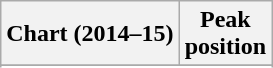<table class="wikitable">
<tr>
<th>Chart (2014–15)</th>
<th>Peak<br>position</th>
</tr>
<tr>
</tr>
<tr>
</tr>
</table>
